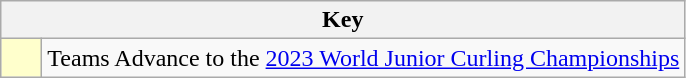<table class="wikitable" style="text-align: center;">
<tr>
<th colspan=2>Key</th>
</tr>
<tr>
<td style="background:#ffffcc; width:20px;"></td>
<td align=left>Teams Advance to the <a href='#'>2023 World Junior Curling Championships</a></td>
</tr>
</table>
